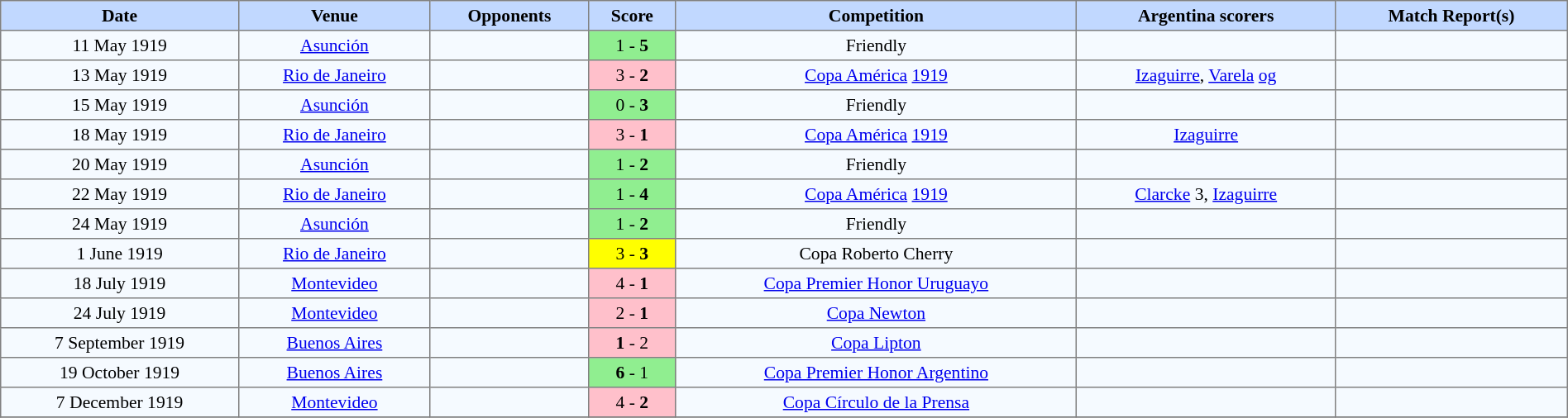<table border=1 style="border-collapse:collapse; font-size:90%;" cellpadding=3 cellspacing=0 width=100%>
<tr bgcolor=#C1D8FF align=center>
<th>Date</th>
<th>Venue</th>
<th>Opponents</th>
<th>Score</th>
<th>Competition</th>
<th>Argentina scorers</th>
<th>Match Report(s)</th>
</tr>
<tr align=center bgcolor=#F5FAFF>
<td>11 May 1919</td>
<td><a href='#'>Asunción</a></td>
<td></td>
<td bgcolor="lightgreen">1 - <strong>5</strong></td>
<td>Friendly</td>
<td></td>
<td></td>
</tr>
<tr align=center bgcolor=#F5FAFF>
<td>13 May 1919</td>
<td><a href='#'>Rio de Janeiro</a></td>
<td></td>
<td bgcolor="pink">3 - <strong>2</strong></td>
<td><a href='#'>Copa América</a> <a href='#'>1919</a></td>
<td><a href='#'>Izaguirre</a>, <a href='#'>Varela</a> <a href='#'>og</a></td>
<td></td>
</tr>
<tr align=center bgcolor=#F5FAFF>
<td>15 May 1919</td>
<td><a href='#'>Asunción</a></td>
<td></td>
<td bgcolor="lightgreen">0 - <strong>3</strong></td>
<td>Friendly</td>
<td></td>
<td></td>
</tr>
<tr align=center bgcolor=#F5FAFF>
<td>18 May 1919</td>
<td><a href='#'>Rio de Janeiro</a></td>
<td></td>
<td bgcolor="pink">3 - <strong>1</strong></td>
<td><a href='#'>Copa América</a> <a href='#'>1919</a></td>
<td><a href='#'>Izaguirre</a></td>
<td></td>
</tr>
<tr align=center bgcolor=#F5FAFF>
<td>20 May 1919</td>
<td><a href='#'>Asunción</a></td>
<td></td>
<td bgcolor="lightgreen">1 - <strong>2</strong></td>
<td>Friendly</td>
<td></td>
<td></td>
</tr>
<tr align=center bgcolor=#F5FAFF>
<td>22 May 1919</td>
<td><a href='#'>Rio de Janeiro</a></td>
<td></td>
<td bgcolor="lightgreen">1 - <strong>4</strong></td>
<td><a href='#'>Copa América</a> <a href='#'>1919</a></td>
<td><a href='#'>Clarcke</a> 3, <a href='#'>Izaguirre</a></td>
<td></td>
</tr>
<tr align=center bgcolor=#F5FAFF>
<td>24 May 1919</td>
<td><a href='#'>Asunción</a></td>
<td></td>
<td bgcolor="lightgreen">1 - <strong>2</strong></td>
<td>Friendly</td>
<td></td>
<td></td>
</tr>
<tr align=center bgcolor=#F5FAFF>
<td>1 June 1919</td>
<td><a href='#'>Rio de Janeiro</a></td>
<td></td>
<td bgcolor="yellow">3 - <strong>3</strong></td>
<td>Copa Roberto Cherry</td>
<td></td>
<td></td>
</tr>
<tr align=center bgcolor=#F5FAFF>
<td>18 July 1919</td>
<td><a href='#'>Montevideo</a></td>
<td></td>
<td bgcolor="pink">4 - <strong>1</strong></td>
<td><a href='#'>Copa Premier Honor Uruguayo</a></td>
<td></td>
<td></td>
</tr>
<tr align=center bgcolor=#F5FAFF>
<td>24 July 1919</td>
<td><a href='#'>Montevideo</a></td>
<td></td>
<td bgcolor="pink">2 - <strong>1</strong></td>
<td><a href='#'>Copa Newton</a></td>
<td></td>
<td></td>
</tr>
<tr align=center bgcolor=#F5FAFF>
<td>7 September 1919</td>
<td><a href='#'>Buenos Aires</a></td>
<td></td>
<td bgcolor="pink"><strong>1</strong> - 2</td>
<td><a href='#'>Copa Lipton</a></td>
<td></td>
<td></td>
</tr>
<tr align=center bgcolor=#F5FAFF>
<td>19 October 1919</td>
<td><a href='#'>Buenos Aires</a></td>
<td></td>
<td bgcolor="lightgreen"><strong>6</strong> - 1</td>
<td><a href='#'>Copa Premier Honor Argentino</a></td>
<td></td>
<td></td>
</tr>
<tr align=center bgcolor=#F5FAFF>
<td>7 December 1919</td>
<td><a href='#'>Montevideo</a></td>
<td></td>
<td bgcolor="pink">4 - <strong>2</strong></td>
<td><a href='#'>Copa Círculo de la Prensa</a></td>
<td></td>
<td></td>
</tr>
<tr>
</tr>
</table>
